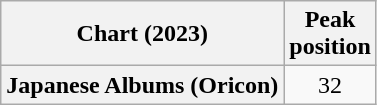<table class="wikitable plainrowheaders" style="text-align:center">
<tr>
<th scope="col">Chart (2023)</th>
<th scope="col">Peak<br>position</th>
</tr>
<tr>
<th scope="row">Japanese Albums (Oricon)</th>
<td>32</td>
</tr>
</table>
